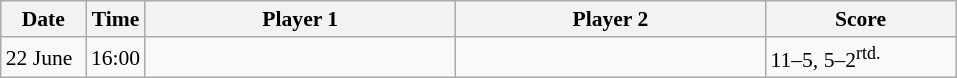<table class="sortable wikitable" style="font-size:90%">
<tr>
<th width="50">Date</th>
<th width="30">Time</th>
<th width="200">Player 1</th>
<th width="200">Player 2</th>
<th width="120">Score</th>
</tr>
<tr>
<td>22 June</td>
<td>16:00</td>
<td><strong></strong></td>
<td></td>
<td>11–5, 5–2<sup>rtd.</sup></td>
</tr>
</table>
